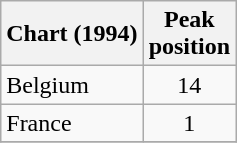<table class="wikitable">
<tr>
<th>Chart (1994)</th>
<th>Peak<br>position</th>
</tr>
<tr>
<td>Belgium</td>
<td align="center">14</td>
</tr>
<tr>
<td>France</td>
<td align="center">1</td>
</tr>
<tr>
</tr>
</table>
